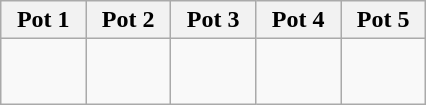<table class="wikitable">
<tr>
<th width=15%>Pot 1</th>
<th width=15%>Pot 2</th>
<th width=15%>Pot 3</th>
<th width=15%>Pot 4</th>
<th width=15%>Pot 5</th>
</tr>
<tr>
<td valign=top><br><strong></strong> <br>
<strong></strong></td>
<td valign=top><br> <br>
</td>
<td valign=top><br><strong></strong> <br>
</td>
<td valign=top><br> <br>
</td>
<td valign=top><br></td>
</tr>
</table>
